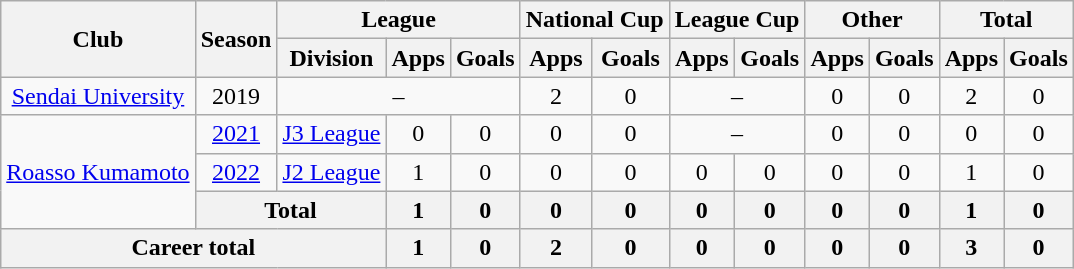<table class="wikitable" style="text-align: center">
<tr>
<th rowspan="2">Club</th>
<th rowspan="2">Season</th>
<th colspan="3">League</th>
<th colspan="2">National Cup</th>
<th colspan="2">League Cup</th>
<th colspan="2">Other</th>
<th colspan="2">Total</th>
</tr>
<tr>
<th>Division</th>
<th>Apps</th>
<th>Goals</th>
<th>Apps</th>
<th>Goals</th>
<th>Apps</th>
<th>Goals</th>
<th>Apps</th>
<th>Goals</th>
<th>Apps</th>
<th>Goals</th>
</tr>
<tr>
<td><a href='#'>Sendai University</a></td>
<td>2019</td>
<td colspan="3">–</td>
<td>2</td>
<td>0</td>
<td colspan="2">–</td>
<td>0</td>
<td>0</td>
<td>2</td>
<td>0</td>
</tr>
<tr>
<td rowspan="3"><a href='#'>Roasso Kumamoto</a></td>
<td><a href='#'>2021</a></td>
<td><a href='#'>J3 League</a></td>
<td>0</td>
<td>0</td>
<td>0</td>
<td>0</td>
<td colspan="2">–</td>
<td>0</td>
<td>0</td>
<td>0</td>
<td>0</td>
</tr>
<tr>
<td><a href='#'>2022</a></td>
<td><a href='#'>J2 League</a></td>
<td>1</td>
<td>0</td>
<td>0</td>
<td>0</td>
<td>0</td>
<td>0</td>
<td>0</td>
<td>0</td>
<td>1</td>
<td>0</td>
</tr>
<tr>
<th colspan=2>Total</th>
<th>1</th>
<th>0</th>
<th>0</th>
<th>0</th>
<th>0</th>
<th>0</th>
<th>0</th>
<th>0</th>
<th>1</th>
<th>0</th>
</tr>
<tr>
<th colspan=3>Career total</th>
<th>1</th>
<th>0</th>
<th>2</th>
<th>0</th>
<th>0</th>
<th>0</th>
<th>0</th>
<th>0</th>
<th>3</th>
<th>0</th>
</tr>
</table>
